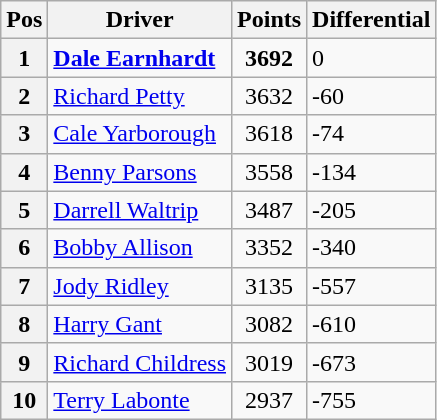<table class="wikitable">
<tr>
<th>Pos</th>
<th>Driver</th>
<th>Points</th>
<th>Differential</th>
</tr>
<tr>
<th>1 </th>
<td><strong><a href='#'>Dale Earnhardt</a></strong></td>
<td style="text-align:center;"><strong>3692</strong></td>
<td>0</td>
</tr>
<tr>
<th>2 </th>
<td><a href='#'>Richard Petty</a></td>
<td style="text-align:center;">3632</td>
<td>-60</td>
</tr>
<tr>
<th>3 </th>
<td><a href='#'>Cale Yarborough</a></td>
<td style="text-align:center;">3618</td>
<td>-74</td>
</tr>
<tr>
<th>4 </th>
<td><a href='#'>Benny Parsons</a></td>
<td style="text-align:center;">3558</td>
<td>-134</td>
</tr>
<tr>
<th>5 </th>
<td><a href='#'>Darrell Waltrip</a></td>
<td style="text-align:center;">3487</td>
<td>-205</td>
</tr>
<tr>
<th>6 </th>
<td><a href='#'>Bobby Allison</a></td>
<td style="text-align:center;">3352</td>
<td>-340</td>
</tr>
<tr>
<th>7 </th>
<td><a href='#'>Jody Ridley</a></td>
<td style="text-align:center;">3135</td>
<td>-557</td>
</tr>
<tr>
<th>8 </th>
<td><a href='#'>Harry Gant</a></td>
<td style="text-align:center;">3082</td>
<td>-610</td>
</tr>
<tr>
<th>9 </th>
<td><a href='#'>Richard Childress</a></td>
<td style="text-align:center;">3019</td>
<td>-673</td>
</tr>
<tr>
<th>10 </th>
<td><a href='#'>Terry Labonte</a></td>
<td style="text-align:center;">2937</td>
<td>-755</td>
</tr>
</table>
